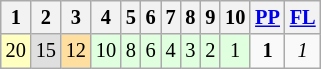<table class="wikitable" style="font-size: 85%;">
<tr>
<th>1</th>
<th>2</th>
<th>3</th>
<th>4</th>
<th>5</th>
<th>6</th>
<th>7</th>
<th>8</th>
<th>9</th>
<th>10</th>
<th><a href='#'>PP</a></th>
<th><a href='#'>FL</a></th>
</tr>
<tr align="center">
<td style="background:#FFFFBF;">20</td>
<td style="background:#DFDFDF;">15</td>
<td style="background:#FFDF9F;">12</td>
<td style="background:#DFFFDF;">10</td>
<td style="background:#DFFFDF;">8</td>
<td style="background:#DFFFDF;">6</td>
<td style="background:#DFFFDF;">4</td>
<td style="background:#DFFFDF;">3</td>
<td style="background:#DFFFDF;">2</td>
<td style="background:#DFFFDF;">1</td>
<td><strong>1</strong></td>
<td><em>1</em></td>
</tr>
</table>
